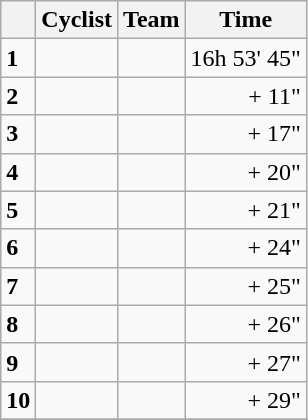<table class="wikitable">
<tr>
<th></th>
<th>Cyclist</th>
<th>Team</th>
<th>Time</th>
</tr>
<tr>
<td><strong>1</strong></td>
<td> </td>
<td></td>
<td align=right>16h 53' 45"</td>
</tr>
<tr>
<td><strong>2</strong></td>
<td></td>
<td></td>
<td align=right>+ 11"</td>
</tr>
<tr>
<td><strong>3</strong></td>
<td></td>
<td></td>
<td align=right>+ 17"</td>
</tr>
<tr>
<td><strong>4</strong></td>
<td></td>
<td></td>
<td align=right>+ 20"</td>
</tr>
<tr>
<td><strong>5</strong></td>
<td></td>
<td></td>
<td align=right>+ 21"</td>
</tr>
<tr>
<td><strong>6</strong></td>
<td></td>
<td></td>
<td align=right>+ 24"</td>
</tr>
<tr>
<td><strong>7</strong></td>
<td></td>
<td></td>
<td align=right>+ 25"</td>
</tr>
<tr>
<td><strong>8</strong></td>
<td> </td>
<td></td>
<td align=right>+ 26"</td>
</tr>
<tr>
<td><strong>9</strong></td>
<td></td>
<td></td>
<td align=right>+ 27"</td>
</tr>
<tr>
<td><strong>10</strong></td>
<td></td>
<td></td>
<td align=right>+ 29"</td>
</tr>
<tr>
</tr>
</table>
